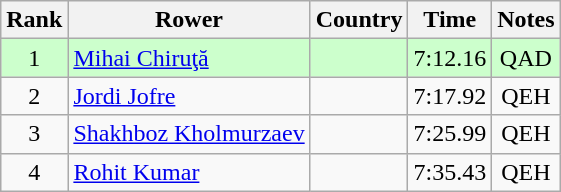<table class="wikitable" style="text-align:center">
<tr>
<th>Rank</th>
<th>Rower</th>
<th>Country</th>
<th>Time</th>
<th>Notes</th>
</tr>
<tr bgcolor=ccffcc>
<td>1</td>
<td align="left"><a href='#'>Mihai Chiruţă</a></td>
<td align="left"></td>
<td>7:12.16</td>
<td>QAD</td>
</tr>
<tr>
<td>2</td>
<td align="left"><a href='#'>Jordi Jofre</a></td>
<td align="left"></td>
<td>7:17.92</td>
<td>QEH</td>
</tr>
<tr>
<td>3</td>
<td align="left"><a href='#'>Shakhboz Kholmurzaev</a></td>
<td align="left"></td>
<td>7:25.99</td>
<td>QEH</td>
</tr>
<tr>
<td>4</td>
<td align="left"><a href='#'>Rohit Kumar</a></td>
<td align="left"></td>
<td>7:35.43</td>
<td>QEH</td>
</tr>
</table>
